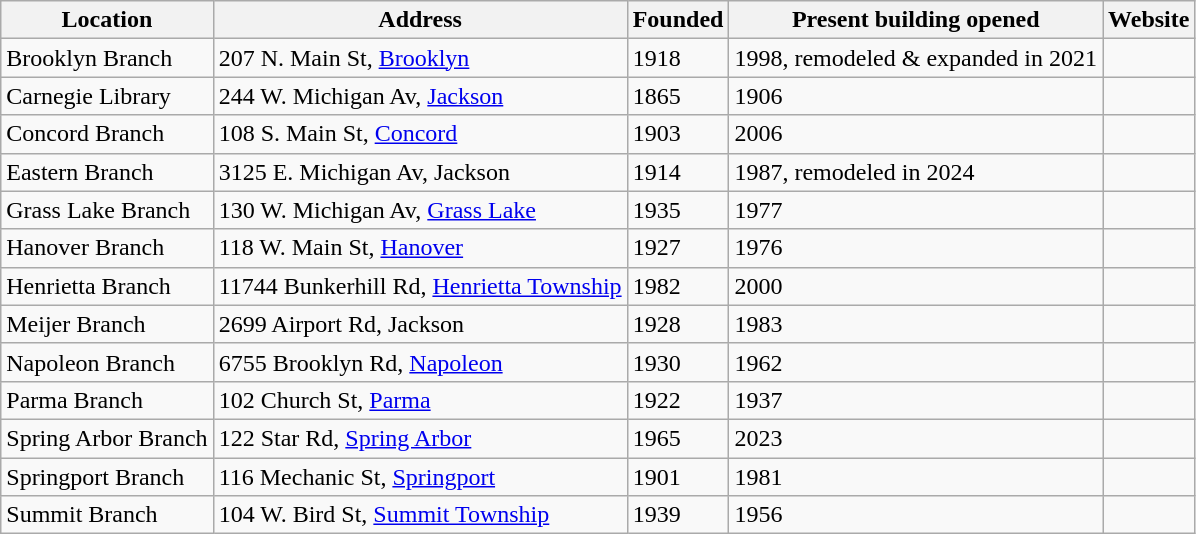<table class="wikitable">
<tr>
<th>Location</th>
<th>Address</th>
<th>Founded</th>
<th>Present building opened</th>
<th>Website</th>
</tr>
<tr>
<td>Brooklyn Branch</td>
<td>207 N. Main St, <a href='#'>Brooklyn</a></td>
<td>1918</td>
<td>1998, remodeled & expanded in 2021</td>
<td></td>
</tr>
<tr>
<td>Carnegie Library</td>
<td>244 W. Michigan Av, <a href='#'>Jackson</a></td>
<td>1865</td>
<td>1906</td>
<td></td>
</tr>
<tr>
<td>Concord Branch</td>
<td>108 S. Main St, <a href='#'>Concord</a></td>
<td>1903</td>
<td>2006</td>
<td></td>
</tr>
<tr>
<td>Eastern Branch</td>
<td>3125 E. Michigan Av, Jackson</td>
<td>1914</td>
<td>1987, remodeled in 2024</td>
<td></td>
</tr>
<tr>
<td>Grass Lake Branch</td>
<td>130 W. Michigan Av, <a href='#'>Grass Lake</a></td>
<td>1935</td>
<td>1977</td>
<td></td>
</tr>
<tr>
<td>Hanover Branch</td>
<td>118 W. Main St, <a href='#'>Hanover</a></td>
<td>1927</td>
<td>1976</td>
<td></td>
</tr>
<tr>
<td>Henrietta Branch</td>
<td>11744 Bunkerhill Rd, <a href='#'>Henrietta Township</a></td>
<td>1982</td>
<td>2000</td>
<td></td>
</tr>
<tr>
<td>Meijer Branch</td>
<td>2699 Airport Rd, Jackson</td>
<td>1928</td>
<td>1983</td>
<td></td>
</tr>
<tr>
<td>Napoleon Branch</td>
<td>6755 Brooklyn Rd, <a href='#'>Napoleon</a></td>
<td>1930</td>
<td>1962</td>
<td></td>
</tr>
<tr>
<td>Parma Branch</td>
<td>102 Church St, <a href='#'>Parma</a></td>
<td>1922</td>
<td>1937</td>
<td></td>
</tr>
<tr>
<td>Spring Arbor Branch</td>
<td>122 Star Rd, <a href='#'>Spring Arbor</a></td>
<td>1965</td>
<td>2023</td>
<td></td>
</tr>
<tr>
<td>Springport Branch</td>
<td>116 Mechanic St, <a href='#'>Springport</a></td>
<td>1901</td>
<td>1981</td>
<td></td>
</tr>
<tr>
<td>Summit Branch</td>
<td>104 W. Bird St, <a href='#'>Summit Township</a></td>
<td>1939</td>
<td>1956</td>
<td></td>
</tr>
</table>
